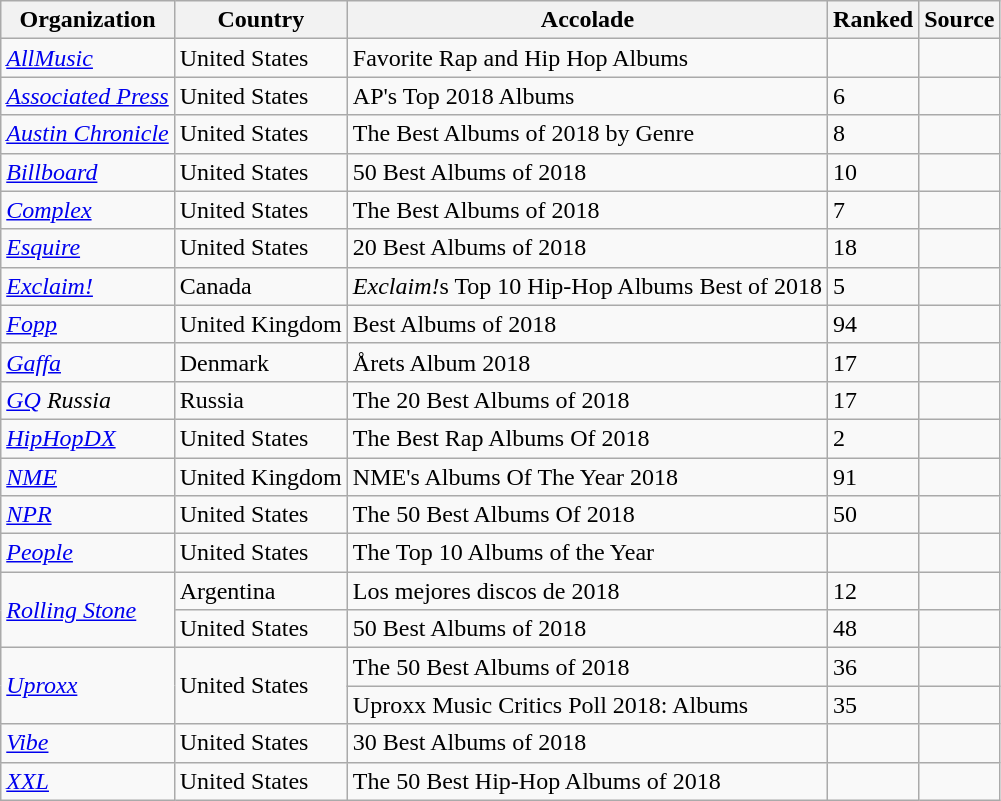<table class="wikitable sortable">
<tr>
<th>Organization</th>
<th>Country</th>
<th class=unsortable>Accolade</th>
<th>Ranked</th>
<th class=unsortable>Source</th>
</tr>
<tr>
<td><em><a href='#'>AllMusic</a></em></td>
<td>United States</td>
<td>Favorite Rap and Hip Hop Albums</td>
<td></td>
<td></td>
</tr>
<tr>
<td><em><a href='#'>Associated Press</a></em></td>
<td>United States</td>
<td>AP's Top 2018 Albums</td>
<td>6</td>
<td></td>
</tr>
<tr>
<td><em><a href='#'>Austin Chronicle</a></em></td>
<td>United States</td>
<td>The Best Albums of 2018 by Genre</td>
<td>8</td>
<td></td>
</tr>
<tr>
<td><em><a href='#'>Billboard</a></em></td>
<td>United States</td>
<td>50 Best Albums of 2018</td>
<td>10</td>
<td></td>
</tr>
<tr>
<td><em><a href='#'>Complex</a></em></td>
<td>United States</td>
<td>The Best Albums of 2018</td>
<td>7</td>
<td></td>
</tr>
<tr>
<td><em><a href='#'>Esquire</a></em></td>
<td>United States</td>
<td>20 Best Albums of 2018</td>
<td>18</td>
<td></td>
</tr>
<tr>
<td><em><a href='#'>Exclaim!</a></em></td>
<td>Canada</td>
<td><em>Exclaim!</em>s Top 10 Hip-Hop Albums Best of 2018</td>
<td>5</td>
<td></td>
</tr>
<tr>
<td><em><a href='#'>Fopp</a></em></td>
<td>United Kingdom</td>
<td>Best Albums of 2018</td>
<td>94</td>
<td></td>
</tr>
<tr>
<td><em><a href='#'>Gaffa</a></em></td>
<td>Denmark</td>
<td>Årets Album 2018</td>
<td>17</td>
<td></td>
</tr>
<tr>
<td><em><a href='#'>GQ</a> Russia</em></td>
<td>Russia</td>
<td>The 20 Best Albums of 2018</td>
<td>17</td>
<td></td>
</tr>
<tr>
<td><em><a href='#'>HipHopDX</a></em></td>
<td>United States</td>
<td>The Best Rap Albums Of 2018</td>
<td>2</td>
<td></td>
</tr>
<tr>
<td><em><a href='#'>NME</a></em></td>
<td>United Kingdom</td>
<td>NME's Albums Of The Year 2018</td>
<td>91</td>
<td></td>
</tr>
<tr>
<td><em><a href='#'>NPR</a></em></td>
<td>United States</td>
<td>The 50 Best Albums Of 2018</td>
<td>50</td>
<td></td>
</tr>
<tr>
<td><em><a href='#'>People</a></em></td>
<td>United States</td>
<td>The Top 10 Albums of the Year</td>
<td></td>
<td></td>
</tr>
<tr>
<td rowspan="2"><em><a href='#'>Rolling Stone</a></em></td>
<td>Argentina</td>
<td>Los mejores discos de 2018</td>
<td>12</td>
<td></td>
</tr>
<tr>
<td>United States</td>
<td>50 Best Albums of 2018</td>
<td>48</td>
<td></td>
</tr>
<tr>
<td rowspan="2"><em><a href='#'>Uproxx</a></em></td>
<td rowspan="2">United States</td>
<td>The 50 Best Albums of 2018</td>
<td>36</td>
<td></td>
</tr>
<tr>
<td>Uproxx Music Critics Poll 2018: Albums</td>
<td>35</td>
<td></td>
</tr>
<tr>
<td><em><a href='#'>Vibe</a></em></td>
<td>United States</td>
<td>30 Best Albums of 2018</td>
<td></td>
<td></td>
</tr>
<tr>
<td><em><a href='#'>XXL</a></em></td>
<td>United States</td>
<td>The 50 Best Hip-Hop Albums of 2018</td>
<td></td>
<td></td>
</tr>
</table>
